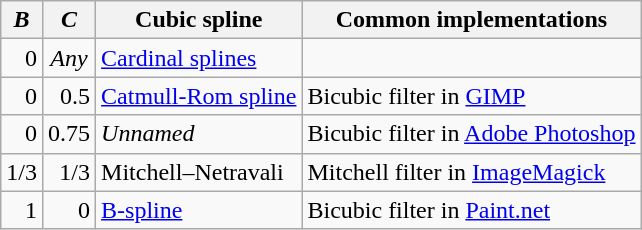<table class="wikitable">
<tr>
<th><em>B</em></th>
<th><em>C</em></th>
<th>Cubic spline</th>
<th>Common implementations</th>
</tr>
<tr>
<td style="text-align:right;">0</td>
<td style="text-align:center;"><em>Any</em></td>
<td><a href='#'>Cardinal splines</a></td>
<td></td>
</tr>
<tr>
<td style="text-align:right;">0</td>
<td style="text-align:right;">0.5</td>
<td><a href='#'>Catmull-Rom spline</a></td>
<td>Bicubic filter in <a href='#'>GIMP</a></td>
</tr>
<tr>
<td style="text-align:right;">0</td>
<td style="text-align:right;">0.75</td>
<td><em>Unnamed</em></td>
<td>Bicubic filter in <a href='#'>Adobe Photoshop</a></td>
</tr>
<tr>
<td style="text-align:right;">1/3</td>
<td style="text-align:right;">1/3</td>
<td>Mitchell–Netravali</td>
<td>Mitchell filter in <a href='#'>ImageMagick</a></td>
</tr>
<tr>
<td style="text-align:right;">1</td>
<td style="text-align:right;">0</td>
<td><a href='#'>B-spline</a></td>
<td>Bicubic filter in <a href='#'>Paint.net</a></td>
</tr>
</table>
